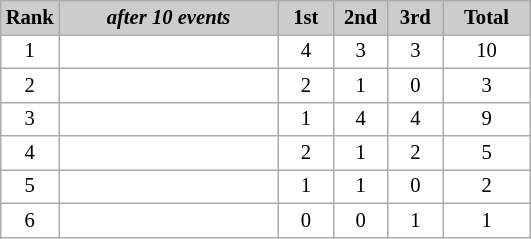<table class="wikitable plainrowheaders" style="background:#fff; font-size:86%; line-height:16px; border:grey solid 1px; border-collapse:collapse;">
<tr style="background:#ccc; text-align:center;">
<th style="background:#ccc;">Rank</th>
<th style="background:#ccc;" width="140"><em>after 10 events</em></th>
<th style="background:#ccc;" width="30">1st</th>
<th style="background:#ccc;" width="30">2nd</th>
<th style="background:#ccc;" width="30">3rd</th>
<th style="background:#ccc;" width="52">Total</th>
</tr>
<tr align=center>
<td>1</td>
<td align=left></td>
<td>4</td>
<td>3</td>
<td>3</td>
<td>10</td>
</tr>
<tr align=center>
<td>2</td>
<td align=left></td>
<td>2</td>
<td>1</td>
<td>0</td>
<td>3</td>
</tr>
<tr align=center>
<td>3</td>
<td align=left></td>
<td>1</td>
<td>4</td>
<td>4</td>
<td>9</td>
</tr>
<tr align=center>
<td>4</td>
<td align=left></td>
<td>2</td>
<td>1</td>
<td>2</td>
<td>5</td>
</tr>
<tr align=center>
<td>5</td>
<td align=left></td>
<td>1</td>
<td>1</td>
<td>0</td>
<td>2</td>
</tr>
<tr align=center>
<td>6</td>
<td align=left></td>
<td>0</td>
<td>0</td>
<td>1</td>
<td>1</td>
</tr>
</table>
